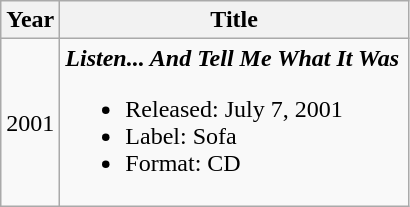<table class="wikitable">
<tr>
<th>Year</th>
<th style="width:225px;">Title</th>
</tr>
<tr>
<td>2001</td>
<td><strong><em>Listen... And Tell Me What It Was</em></strong><br><ul><li>Released: July 7, 2001</li><li>Label: Sofa </li><li>Format: CD</li></ul></td>
</tr>
</table>
